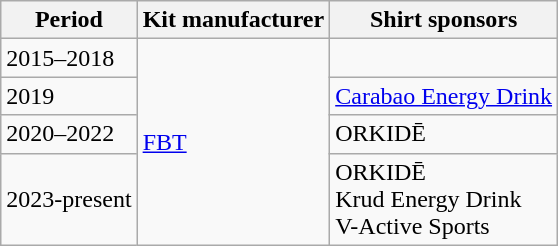<table class="wikitable">
<tr>
<th>Period</th>
<th>Kit manufacturer</th>
<th>Shirt sponsors</th>
</tr>
<tr>
<td>2015–2018</td>
<td rowspan="6"> <a href='#'>FBT</a></td>
<td></td>
</tr>
<tr>
<td>2019</td>
<td> <a href='#'>Carabao Energy Drink</a></td>
</tr>
<tr>
<td>2020–2022</td>
<td> ORKIDĒ</td>
</tr>
<tr>
<td>2023-present</td>
<td> ORKIDĒ <br>  Krud Energy Drink <br>  V-Active Sports</td>
</tr>
</table>
